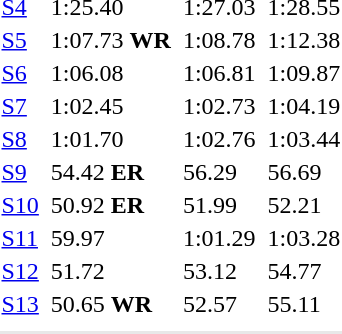<table>
<tr>
<td><a href='#'>S4</a></td>
<td></td>
<td>1:25.40</td>
<td></td>
<td>1:27.03</td>
<td></td>
<td>1:28.55</td>
</tr>
<tr>
<td><a href='#'>S5</a></td>
<td></td>
<td>1:07.73 <strong>WR</strong></td>
<td></td>
<td>1:08.78</td>
<td></td>
<td>1:12.38</td>
</tr>
<tr>
<td><a href='#'>S6</a></td>
<td></td>
<td>1:06.08</td>
<td></td>
<td>1:06.81</td>
<td></td>
<td>1:09.87</td>
</tr>
<tr>
<td><a href='#'>S7</a></td>
<td></td>
<td>1:02.45</td>
<td></td>
<td>1:02.73</td>
<td></td>
<td>1:04.19</td>
</tr>
<tr>
<td><a href='#'>S8</a></td>
<td></td>
<td>1:01.70</td>
<td></td>
<td>1:02.76</td>
<td></td>
<td>1:03.44</td>
</tr>
<tr>
<td><a href='#'>S9</a></td>
<td></td>
<td>54.42 <strong>ER</strong></td>
<td></td>
<td>56.29</td>
<td></td>
<td>56.69</td>
</tr>
<tr>
<td><a href='#'>S10</a></td>
<td></td>
<td>50.92 <strong>ER</strong></td>
<td></td>
<td>51.99</td>
<td></td>
<td>52.21</td>
</tr>
<tr>
<td><a href='#'>S11</a></td>
<td></td>
<td>59.97</td>
<td></td>
<td>1:01.29</td>
<td></td>
<td>1:03.28</td>
</tr>
<tr>
<td><a href='#'>S12</a></td>
<td></td>
<td>51.72</td>
<td></td>
<td>53.12</td>
<td></td>
<td>54.77</td>
</tr>
<tr>
<td><a href='#'>S13</a></td>
<td></td>
<td>50.65 <strong>WR</strong></td>
<td></td>
<td>52.57</td>
<td></td>
<td>55.11</td>
</tr>
<tr>
<td colspan=7></td>
</tr>
<tr>
</tr>
<tr bgcolor= e8e8e8>
<td colspan=7></td>
</tr>
</table>
